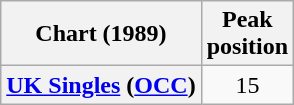<table class="wikitable sortable plainrowheaders" style="text-align:center">
<tr>
<th>Chart (1989)</th>
<th>Peak<br>position</th>
</tr>
<tr>
<th scope="row"><a href='#'>UK Singles</a> (<a href='#'>OCC</a>)</th>
<td>15</td>
</tr>
</table>
